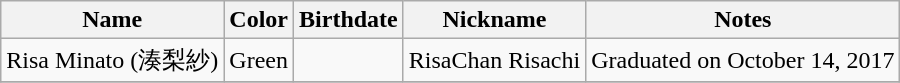<table class="wikitable">
<tr>
<th>Name</th>
<th>Color</th>
<th>Birthdate</th>
<th>Nickname</th>
<th>Notes</th>
</tr>
<tr>
<td>Risa Minato (湊梨紗)</td>
<td> Green</td>
<td></td>
<td>RisaChan Risachi</td>
<td>Graduated on October 14, 2017</td>
</tr>
<tr>
</tr>
</table>
